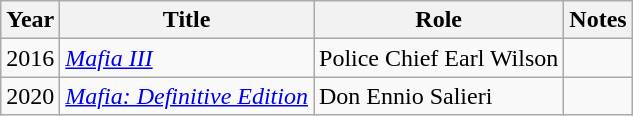<table class="wikitable sortable">
<tr>
<th scope="col">Year</th>
<th scope="col">Title</th>
<th scope="col">Role</th>
<th scope="col" class="unsortable">Notes</th>
</tr>
<tr>
<td>2016</td>
<td><em><a href='#'>Mafia III</a></em></td>
<td>Police Chief Earl Wilson</td>
<td></td>
</tr>
<tr>
<td>2020</td>
<td><em><a href='#'>Mafia: Definitive Edition</a></em></td>
<td>Don Ennio Salieri</td>
<td></td>
</tr>
</table>
